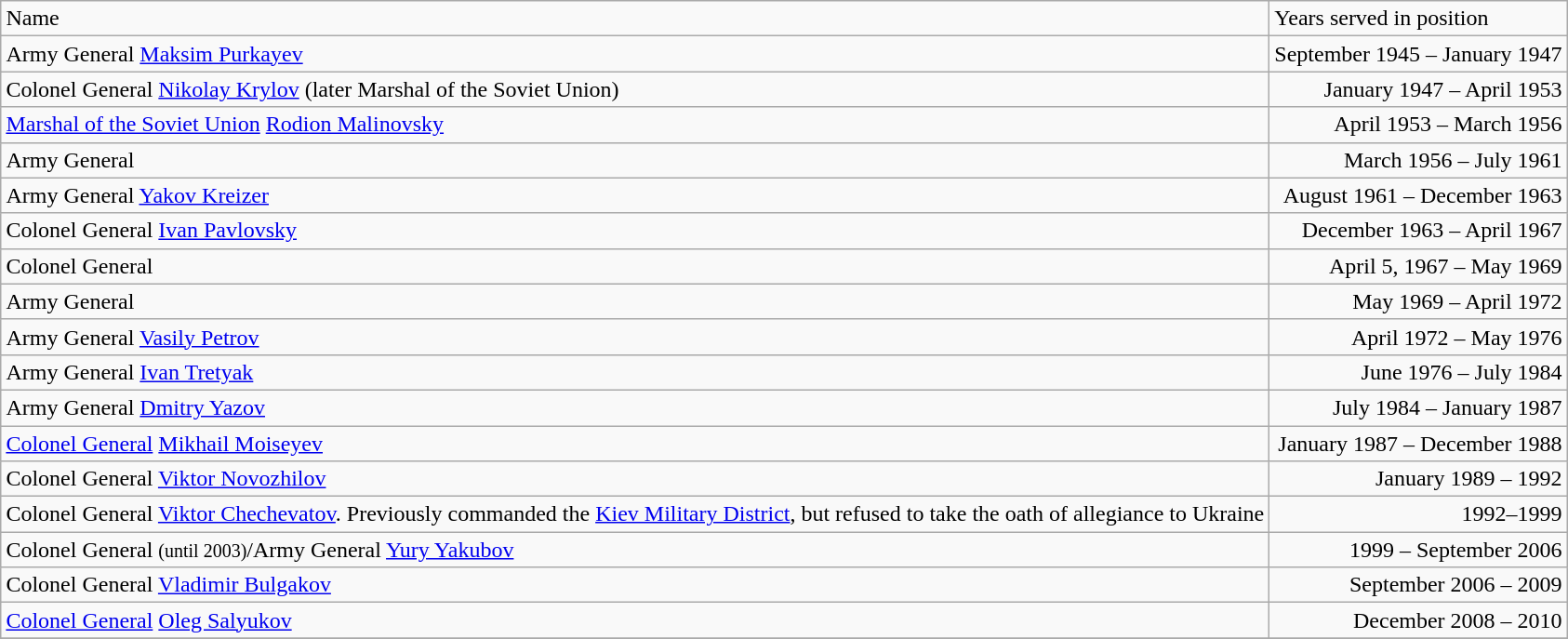<table class="wikitable" style="margin: 1em auto 1em auto">
<tr>
<td>Name</td>
<td>Years served in position</td>
</tr>
<tr>
<td>Army General <a href='#'>Maksim Purkayev</a></td>
<td align=right>September 1945 – January 1947</td>
</tr>
<tr>
<td>Colonel General <a href='#'>Nikolay Krylov</a> (later Marshal of the Soviet Union)</td>
<td align=right>January 1947 – April 1953</td>
</tr>
<tr>
<td><a href='#'>Marshal of the Soviet Union</a> <a href='#'>Rodion Malinovsky</a></td>
<td align=right>April 1953 – March 1956</td>
</tr>
<tr>
<td>Army General </td>
<td align=right>March 1956 – July 1961</td>
</tr>
<tr>
<td>Army General <a href='#'>Yakov Kreizer</a></td>
<td align=right>August 1961 – December 1963</td>
</tr>
<tr>
<td>Colonel General <a href='#'>Ivan Pavlovsky</a></td>
<td align=right>December 1963 – April 1967</td>
</tr>
<tr>
<td>Colonel General </td>
<td align=right>April 5, 1967 – May 1969</td>
</tr>
<tr>
<td>Army General </td>
<td align=right>May 1969 – April 1972</td>
</tr>
<tr>
<td>Army General <a href='#'>Vasily Petrov</a></td>
<td align=right>April 1972 – May 1976</td>
</tr>
<tr>
<td>Army General <a href='#'>Ivan Tretyak</a></td>
<td align=right>June 1976 – July 1984</td>
</tr>
<tr>
<td>Army General <a href='#'>Dmitry Yazov</a></td>
<td align=right>July 1984 – January 1987</td>
</tr>
<tr>
<td><a href='#'>Colonel General</a> <a href='#'>Mikhail Moiseyev</a></td>
<td align=right>January 1987 – December 1988</td>
</tr>
<tr>
<td>Colonel General <a href='#'>Viktor Novozhilov</a></td>
<td align=right>January 1989 – 1992</td>
</tr>
<tr>
<td>Colonel General <a href='#'>Viktor Chechevatov</a>. Previously commanded the <a href='#'>Kiev Military District</a>, but refused to take the oath of allegiance to Ukraine</td>
<td align=right>1992–1999</td>
</tr>
<tr>
<td>Colonel General <small>(until 2003)</small>/Army General <a href='#'>Yury Yakubov</a></td>
<td align=right>1999 – September 2006</td>
</tr>
<tr>
<td>Colonel General <a href='#'>Vladimir Bulgakov</a></td>
<td align=right>September 2006 – 2009</td>
</tr>
<tr>
<td><a href='#'>Colonel General</a> <a href='#'>Oleg Salyukov</a></td>
<td align=right>December 2008 – 2010</td>
</tr>
<tr>
</tr>
</table>
